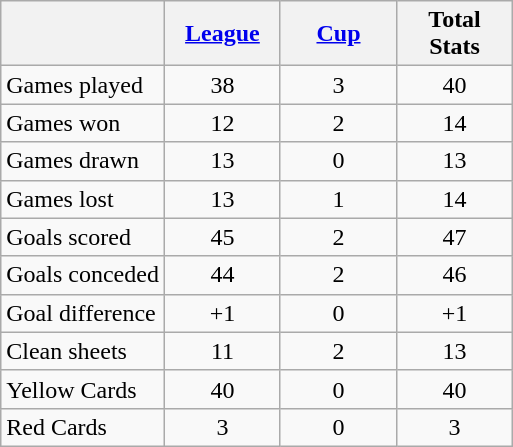<table class="wikitable" style="text-align: center;">
<tr>
<th></th>
<th style="width:70px;"><a href='#'>League</a></th>
<th style="width:70px;"><a href='#'>Cup</a></th>
<th style="width:70px;">Total Stats</th>
</tr>
<tr>
<td align=left>Games played</td>
<td>38</td>
<td>3</td>
<td>40</td>
</tr>
<tr>
<td align=left>Games won</td>
<td>12</td>
<td>2</td>
<td>14</td>
</tr>
<tr>
<td align=left>Games drawn</td>
<td>13</td>
<td>0</td>
<td>13</td>
</tr>
<tr>
<td align=left>Games lost</td>
<td>13</td>
<td>1</td>
<td>14</td>
</tr>
<tr>
<td align=left>Goals scored</td>
<td>45</td>
<td>2</td>
<td>47</td>
</tr>
<tr>
<td align=left>Goals conceded</td>
<td>44</td>
<td>2</td>
<td>46</td>
</tr>
<tr>
<td align=left>Goal difference</td>
<td>+1</td>
<td>0</td>
<td>+1</td>
</tr>
<tr>
<td align=left>Clean sheets</td>
<td>11</td>
<td>2</td>
<td>13</td>
</tr>
<tr>
<td align=left>Yellow Cards</td>
<td>40</td>
<td>0</td>
<td>40</td>
</tr>
<tr>
<td align=left>Red Cards</td>
<td>3</td>
<td>0</td>
<td>3</td>
</tr>
</table>
